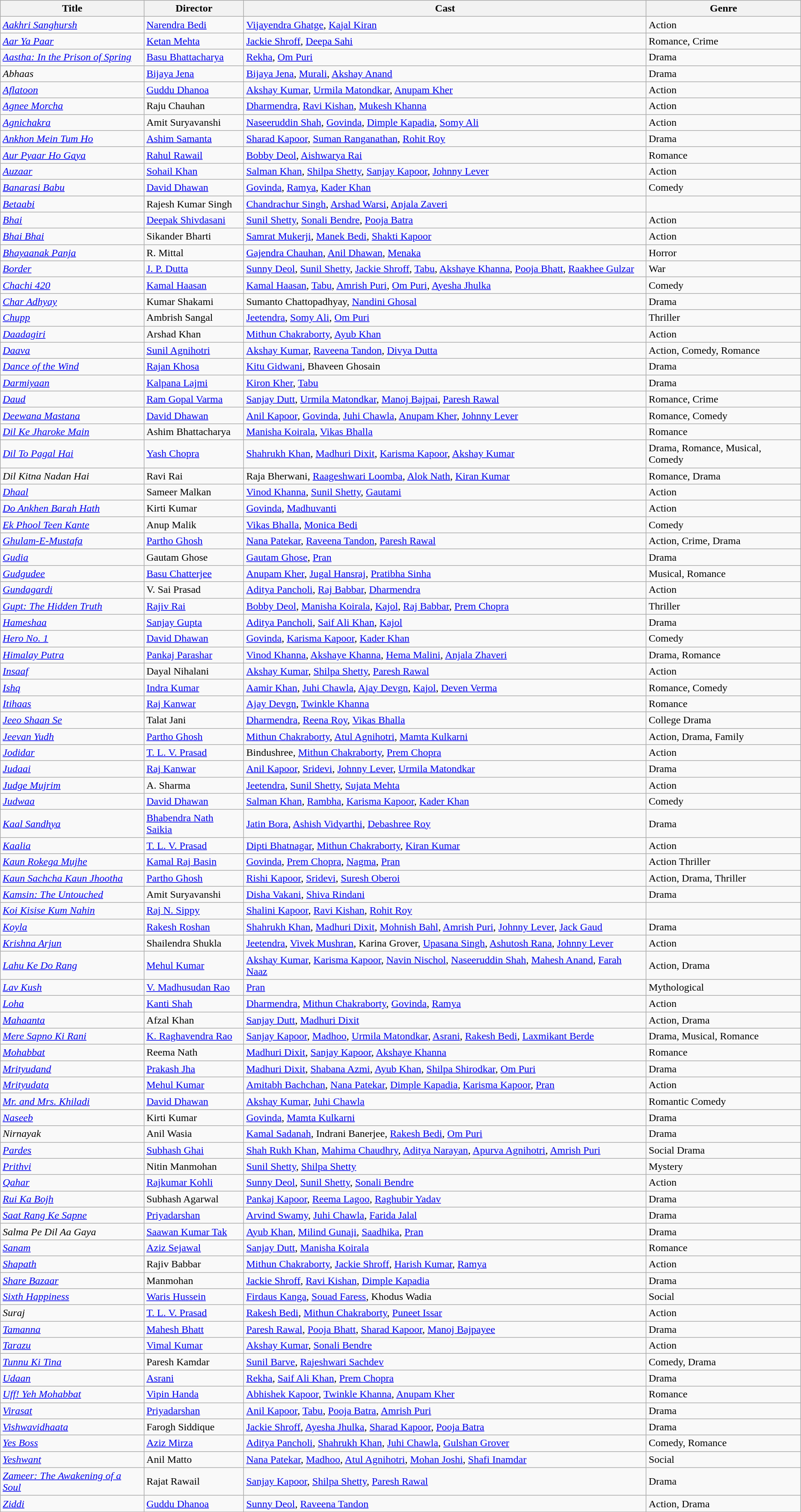<table class="wikitable">
<tr>
<th>Title</th>
<th>Director</th>
<th>Cast</th>
<th>Genre</th>
</tr>
<tr>
<td><em><a href='#'>Aakhri Sanghursh</a></em></td>
<td><a href='#'>Narendra Bedi</a></td>
<td><a href='#'>Vijayendra Ghatge</a>, <a href='#'>Kajal Kiran</a></td>
<td>Action</td>
</tr>
<tr>
<td><em><a href='#'>Aar Ya Paar</a></em></td>
<td><a href='#'>Ketan Mehta</a></td>
<td><a href='#'>Jackie Shroff</a>, <a href='#'>Deepa Sahi</a></td>
<td>Romance, Crime</td>
</tr>
<tr>
<td><em><a href='#'>Aastha: In the Prison of Spring</a></em></td>
<td><a href='#'>Basu Bhattacharya</a></td>
<td><a href='#'>Rekha</a>, <a href='#'>Om Puri</a></td>
<td>Drama</td>
</tr>
<tr>
<td><em>Abhaas</em></td>
<td><a href='#'>Bijaya Jena</a></td>
<td><a href='#'>Bijaya Jena</a>, <a href='#'>Murali</a>, <a href='#'>Akshay Anand</a></td>
<td>Drama</td>
</tr>
<tr>
<td><em><a href='#'>Aflatoon</a></em></td>
<td><a href='#'>Guddu Dhanoa</a></td>
<td><a href='#'>Akshay Kumar</a>, <a href='#'>Urmila Matondkar</a>, <a href='#'>Anupam Kher</a></td>
<td>Action</td>
</tr>
<tr>
<td><em><a href='#'>Agnee Morcha</a></em></td>
<td>Raju Chauhan</td>
<td><a href='#'>Dharmendra</a>, <a href='#'>Ravi Kishan</a>, <a href='#'>Mukesh Khanna</a></td>
<td>Action</td>
</tr>
<tr>
<td><em><a href='#'>Agnichakra</a></em></td>
<td>Amit Suryavanshi</td>
<td><a href='#'>Naseeruddin Shah</a>, <a href='#'>Govinda</a>, <a href='#'>Dimple Kapadia</a>, <a href='#'>Somy Ali</a></td>
<td>Action</td>
</tr>
<tr>
<td><em><a href='#'>Ankhon Mein Tum Ho</a></em></td>
<td><a href='#'>Ashim Samanta</a></td>
<td><a href='#'>Sharad Kapoor</a>, <a href='#'>Suman Ranganathan</a>, <a href='#'>Rohit Roy</a></td>
<td>Drama</td>
</tr>
<tr>
<td><em><a href='#'>Aur Pyaar Ho Gaya</a></em></td>
<td><a href='#'>Rahul Rawail</a></td>
<td><a href='#'>Bobby Deol</a>, <a href='#'>Aishwarya Rai</a></td>
<td>Romance</td>
</tr>
<tr>
<td><em><a href='#'>Auzaar</a></em></td>
<td><a href='#'>Sohail Khan</a></td>
<td><a href='#'>Salman Khan</a>, <a href='#'>Shilpa Shetty</a>, <a href='#'>Sanjay Kapoor</a>, <a href='#'>Johnny Lever</a></td>
<td>Action</td>
</tr>
<tr>
<td><em><a href='#'>Banarasi Babu</a></em></td>
<td><a href='#'>David Dhawan</a></td>
<td><a href='#'>Govinda</a>, <a href='#'>Ramya</a>, <a href='#'>Kader Khan</a></td>
<td>Comedy</td>
</tr>
<tr>
<td><em><a href='#'>Betaabi</a></em></td>
<td>Rajesh Kumar Singh</td>
<td><a href='#'>Chandrachur Singh</a>, <a href='#'>Arshad Warsi</a>, <a href='#'>Anjala Zaveri</a></td>
<td></td>
</tr>
<tr>
<td><em><a href='#'>Bhai</a></em></td>
<td><a href='#'>Deepak Shivdasani</a></td>
<td><a href='#'>Sunil Shetty</a>, <a href='#'>Sonali Bendre</a>, <a href='#'>Pooja Batra</a></td>
<td>Action</td>
</tr>
<tr>
<td><em><a href='#'>Bhai Bhai</a></em></td>
<td>Sikander Bharti</td>
<td><a href='#'>Samrat Mukerji</a>, <a href='#'>Manek Bedi</a>, <a href='#'>Shakti Kapoor</a></td>
<td>Action</td>
</tr>
<tr>
<td><em><a href='#'>Bhayaanak Panja</a></em></td>
<td>R. Mittal</td>
<td><a href='#'>Gajendra Chauhan</a>, <a href='#'>Anil Dhawan</a>, <a href='#'>Menaka</a></td>
<td>Horror</td>
</tr>
<tr>
<td><em><a href='#'>Border</a></em></td>
<td><a href='#'>J. P. Dutta</a></td>
<td><a href='#'>Sunny Deol</a>, <a href='#'>Sunil Shetty</a>, <a href='#'>Jackie Shroff</a>, <a href='#'>Tabu</a>, <a href='#'>Akshaye Khanna</a>, <a href='#'>Pooja Bhatt</a>, <a href='#'>Raakhee Gulzar</a></td>
<td>War</td>
</tr>
<tr>
<td><em><a href='#'>Chachi 420</a></em></td>
<td><a href='#'>Kamal Haasan</a></td>
<td><a href='#'>Kamal Haasan</a>, <a href='#'>Tabu</a>, <a href='#'>Amrish Puri</a>, <a href='#'>Om Puri</a>, <a href='#'>Ayesha Jhulka</a></td>
<td>Comedy</td>
</tr>
<tr>
<td><em><a href='#'>Char Adhyay</a></em></td>
<td>Kumar Shakami</td>
<td>Sumanto Chattopadhyay, <a href='#'>Nandini Ghosal</a></td>
<td>Drama</td>
</tr>
<tr>
<td><em><a href='#'>Chupp</a></em></td>
<td>Ambrish Sangal</td>
<td><a href='#'>Jeetendra</a>, <a href='#'>Somy Ali</a>, <a href='#'>Om Puri</a></td>
<td>Thriller</td>
</tr>
<tr>
<td><em><a href='#'>Daadagiri</a></em></td>
<td Arshad Khan (Indian filmmaker)>Arshad Khan</td>
<td><a href='#'>Mithun Chakraborty</a>, <a href='#'>Ayub Khan</a></td>
<td>Action</td>
</tr>
<tr>
<td><em><a href='#'>Daava</a></em></td>
<td><a href='#'>Sunil Agnihotri</a></td>
<td><a href='#'>Akshay Kumar</a>, <a href='#'>Raveena Tandon</a>, <a href='#'>Divya Dutta</a></td>
<td>Action, Comedy, Romance</td>
</tr>
<tr>
<td><em><a href='#'>Dance of the Wind</a></em></td>
<td><a href='#'>Rajan Khosa</a></td>
<td><a href='#'>Kitu Gidwani</a>, Bhaveen Ghosain</td>
<td>Drama</td>
</tr>
<tr>
<td><em><a href='#'>Darmiyaan</a></em></td>
<td><a href='#'>Kalpana Lajmi</a></td>
<td><a href='#'>Kiron Kher</a>, <a href='#'>Tabu</a></td>
<td>Drama</td>
</tr>
<tr>
<td><em><a href='#'>Daud</a></em></td>
<td><a href='#'>Ram Gopal Varma</a></td>
<td><a href='#'>Sanjay Dutt</a>, <a href='#'>Urmila Matondkar</a>, <a href='#'>Manoj Bajpai</a>, <a href='#'>Paresh Rawal</a></td>
<td>Romance, Crime</td>
</tr>
<tr>
<td><em><a href='#'>Deewana Mastana</a></em></td>
<td><a href='#'>David Dhawan</a></td>
<td><a href='#'>Anil Kapoor</a>, <a href='#'>Govinda</a>, <a href='#'>Juhi Chawla</a>, <a href='#'>Anupam Kher</a>, <a href='#'>Johnny Lever</a></td>
<td>Romance, Comedy</td>
</tr>
<tr>
<td><em><a href='#'>Dil Ke Jharoke Main</a></em></td>
<td>Ashim Bhattacharya</td>
<td><a href='#'>Manisha Koirala</a>, <a href='#'>Vikas Bhalla</a></td>
<td>Romance</td>
</tr>
<tr>
<td><em><a href='#'>Dil To Pagal Hai</a></em></td>
<td><a href='#'>Yash Chopra</a></td>
<td><a href='#'>Shahrukh Khan</a>, <a href='#'>Madhuri Dixit</a>, <a href='#'>Karisma Kapoor</a>, <a href='#'>Akshay Kumar</a></td>
<td>Drama, Romance, Musical, Comedy</td>
</tr>
<tr>
<td><em>Dil Kitna Nadan Hai</em></td>
<td>Ravi Rai</td>
<td>Raja Bherwani, <a href='#'>Raageshwari Loomba</a>, <a href='#'>Alok Nath</a>, <a href='#'>Kiran Kumar</a></td>
<td>Romance, Drama</td>
</tr>
<tr>
<td><em><a href='#'>Dhaal</a></em></td>
<td>Sameer Malkan</td>
<td><a href='#'>Vinod Khanna</a>, <a href='#'>Sunil Shetty</a>, <a href='#'>Gautami</a></td>
<td>Action</td>
</tr>
<tr>
<td><em><a href='#'>Do Ankhen Barah Hath</a></em></td>
<td>Kirti Kumar</td>
<td><a href='#'>Govinda</a>, <a href='#'>Madhuvanti</a></td>
<td>Action</td>
</tr>
<tr>
<td><em><a href='#'>Ek Phool Teen Kante</a></em></td>
<td>Anup Malik</td>
<td><a href='#'>Vikas Bhalla</a>, <a href='#'>Monica Bedi</a></td>
<td>Comedy</td>
</tr>
<tr>
<td><em><a href='#'>Ghulam-E-Mustafa</a></em></td>
<td><a href='#'>Partho Ghosh</a></td>
<td><a href='#'>Nana Patekar</a>, <a href='#'>Raveena Tandon</a>, <a href='#'>Paresh Rawal</a></td>
<td>Action, Crime, Drama</td>
</tr>
<tr>
<td><em><a href='#'>Gudia</a></em></td>
<td>Gautam Ghose</td>
<td><a href='#'>Gautam Ghose</a>, <a href='#'>Pran</a></td>
<td>Drama</td>
</tr>
<tr>
<td><em><a href='#'>Gudgudee</a></em></td>
<td><a href='#'>Basu Chatterjee</a></td>
<td><a href='#'>Anupam Kher</a>, <a href='#'>Jugal Hansraj</a>, <a href='#'>Pratibha Sinha</a></td>
<td>Musical, Romance</td>
</tr>
<tr>
<td><em><a href='#'>Gundagardi</a></em></td>
<td>V. Sai Prasad</td>
<td><a href='#'>Aditya Pancholi</a>, <a href='#'>Raj Babbar</a>, <a href='#'>Dharmendra</a></td>
<td>Action</td>
</tr>
<tr>
<td><em><a href='#'>Gupt: The Hidden Truth</a></em></td>
<td><a href='#'>Rajiv Rai</a></td>
<td><a href='#'>Bobby Deol</a>, <a href='#'>Manisha Koirala</a>, <a href='#'>Kajol</a>, <a href='#'>Raj Babbar</a>, <a href='#'>Prem Chopra</a></td>
<td>Thriller</td>
</tr>
<tr>
<td><em><a href='#'>Hameshaa</a></em></td>
<td><a href='#'>Sanjay Gupta</a></td>
<td><a href='#'>Aditya Pancholi</a>, <a href='#'>Saif Ali Khan</a>, <a href='#'>Kajol</a></td>
<td>Drama</td>
</tr>
<tr>
<td><em><a href='#'>Hero No. 1</a></em></td>
<td><a href='#'>David Dhawan</a></td>
<td><a href='#'>Govinda</a>, <a href='#'>Karisma Kapoor</a>, <a href='#'>Kader Khan</a></td>
<td>Comedy</td>
</tr>
<tr>
<td><em><a href='#'>Himalay Putra</a></em></td>
<td><a href='#'>Pankaj Parashar</a></td>
<td><a href='#'>Vinod Khanna</a>, <a href='#'>Akshaye Khanna</a>, <a href='#'>Hema Malini</a>, <a href='#'>Anjala Zhaveri</a></td>
<td>Drama, Romance</td>
</tr>
<tr>
<td><em><a href='#'>Insaaf</a></em></td>
<td>Dayal Nihalani</td>
<td><a href='#'>Akshay Kumar</a>, <a href='#'>Shilpa Shetty</a>, <a href='#'>Paresh Rawal</a></td>
<td>Action</td>
</tr>
<tr>
<td><em><a href='#'>Ishq</a></em></td>
<td><a href='#'>Indra Kumar</a></td>
<td><a href='#'>Aamir Khan</a>, <a href='#'>Juhi Chawla</a>, <a href='#'>Ajay Devgn</a>, <a href='#'>Kajol</a>, <a href='#'>Deven Verma</a></td>
<td>Romance, Comedy</td>
</tr>
<tr>
<td><em><a href='#'>Itihaas</a></em></td>
<td><a href='#'>Raj Kanwar</a></td>
<td><a href='#'>Ajay Devgn</a>, <a href='#'>Twinkle Khanna</a></td>
<td>Romance</td>
</tr>
<tr>
<td><em><a href='#'>Jeeo Shaan Se</a></em></td>
<td>Talat Jani</td>
<td><a href='#'>Dharmendra</a>, <a href='#'>Reena Roy</a>, <a href='#'>Vikas Bhalla</a></td>
<td>College Drama</td>
</tr>
<tr>
<td><em><a href='#'>Jeevan Yudh</a></em></td>
<td><a href='#'>Partho Ghosh</a></td>
<td><a href='#'>Mithun Chakraborty</a>, <a href='#'>Atul Agnihotri</a>, <a href='#'>Mamta Kulkarni</a></td>
<td>Action, Drama, Family</td>
</tr>
<tr>
<td><em><a href='#'>Jodidar</a></em></td>
<td><a href='#'>T. L. V. Prasad</a></td>
<td>Bindushree, <a href='#'>Mithun Chakraborty</a>, <a href='#'>Prem Chopra</a></td>
<td>Action</td>
</tr>
<tr>
<td><em><a href='#'>Judaai</a></em></td>
<td><a href='#'>Raj Kanwar</a></td>
<td><a href='#'>Anil Kapoor</a>, <a href='#'>Sridevi</a>, <a href='#'>Johnny Lever</a>, <a href='#'>Urmila Matondkar</a></td>
<td>Drama</td>
</tr>
<tr>
<td><em><a href='#'>Judge Mujrim</a></em></td>
<td>A. Sharma</td>
<td><a href='#'>Jeetendra</a>, <a href='#'>Sunil Shetty</a>, <a href='#'>Sujata Mehta</a></td>
<td>Action</td>
</tr>
<tr>
<td><em><a href='#'>Judwaa</a></em></td>
<td><a href='#'>David Dhawan</a></td>
<td><a href='#'>Salman Khan</a>, <a href='#'>Rambha</a>, <a href='#'>Karisma Kapoor</a>, <a href='#'>Kader Khan</a></td>
<td>Comedy</td>
</tr>
<tr>
<td><em><a href='#'>Kaal Sandhya</a></em></td>
<td><a href='#'>Bhabendra Nath Saikia</a></td>
<td><a href='#'>Jatin Bora</a>, <a href='#'>Ashish Vidyarthi</a>, <a href='#'>Debashree Roy</a></td>
<td>Drama</td>
</tr>
<tr>
<td><em><a href='#'>Kaalia</a></em></td>
<td><a href='#'>T. L. V. Prasad</a></td>
<td><a href='#'>Dipti Bhatnagar</a>, <a href='#'>Mithun Chakraborty</a>, <a href='#'>Kiran Kumar</a></td>
<td>Action</td>
</tr>
<tr>
<td><em><a href='#'>Kaun Rokega Mujhe</a></em></td>
<td><a href='#'>Kamal Raj Basin</a></td>
<td><a href='#'>Govinda</a>, <a href='#'>Prem Chopra</a>, <a href='#'>Nagma</a>, <a href='#'>Pran</a></td>
<td>Action Thriller</td>
</tr>
<tr>
<td><em><a href='#'>Kaun Sachcha Kaun Jhootha</a></em></td>
<td><a href='#'>Partho Ghosh</a></td>
<td><a href='#'>Rishi Kapoor</a>, <a href='#'>Sridevi</a>, <a href='#'>Suresh Oberoi</a></td>
<td>Action, Drama, Thriller</td>
</tr>
<tr>
<td><em><a href='#'>Kamsin: The Untouched</a></em></td>
<td>Amit Suryavanshi</td>
<td><a href='#'>Disha Vakani</a>, <a href='#'>Shiva Rindani</a></td>
<td>Drama</td>
</tr>
<tr>
<td><em><a href='#'>Koi Kisise Kum Nahin</a></em></td>
<td><a href='#'>Raj N. Sippy</a></td>
<td><a href='#'>Shalini Kapoor</a>, <a href='#'>Ravi Kishan</a>, <a href='#'>Rohit Roy</a></td>
<td></td>
</tr>
<tr>
<td><em><a href='#'>Koyla</a></em></td>
<td><a href='#'>Rakesh Roshan</a></td>
<td><a href='#'>Shahrukh Khan</a>, <a href='#'>Madhuri Dixit</a>, <a href='#'>Mohnish Bahl</a>, <a href='#'>Amrish Puri</a>, <a href='#'>Johnny Lever</a>, <a href='#'>Jack Gaud</a></td>
<td>Drama</td>
</tr>
<tr>
<td><em><a href='#'>Krishna Arjun</a></em></td>
<td>Shailendra Shukla</td>
<td><a href='#'>Jeetendra</a>, <a href='#'>Vivek Mushran</a>, Karina Grover, <a href='#'>Upasana Singh</a>, <a href='#'>Ashutosh Rana</a>, <a href='#'>Johnny Lever</a></td>
<td>Action</td>
</tr>
<tr>
<td><em><a href='#'>Lahu Ke Do Rang</a></em></td>
<td><a href='#'>Mehul Kumar</a></td>
<td><a href='#'>Akshay Kumar</a>, <a href='#'>Karisma Kapoor</a>, <a href='#'>Navin Nischol</a>, <a href='#'>Naseeruddin Shah</a>, <a href='#'>Mahesh Anand</a>, <a href='#'>Farah Naaz</a></td>
<td>Action, Drama</td>
</tr>
<tr>
<td><em><a href='#'>Lav Kush</a></em></td>
<td><a href='#'>V. Madhusudan Rao</a></td>
<td><a href='#'>Pran</a></td>
<td>Mythological</td>
</tr>
<tr>
<td><em><a href='#'>Loha</a></em></td>
<td><a href='#'>Kanti Shah</a></td>
<td><a href='#'>Dharmendra</a>, <a href='#'>Mithun Chakraborty</a>, <a href='#'>Govinda</a>, <a href='#'>Ramya</a></td>
<td>Action</td>
</tr>
<tr>
<td><em><a href='#'>Mahaanta</a></em></td>
<td>Afzal Khan</td>
<td><a href='#'>Sanjay Dutt</a>, <a href='#'>Madhuri Dixit</a></td>
<td>Action, Drama</td>
</tr>
<tr>
<td><em><a href='#'>Mere Sapno Ki Rani</a></em></td>
<td><a href='#'>K. Raghavendra Rao</a></td>
<td><a href='#'>Sanjay Kapoor</a>, <a href='#'>Madhoo</a>, <a href='#'>Urmila Matondkar</a>, <a href='#'>Asrani</a>, <a href='#'>Rakesh Bedi</a>, <a href='#'>Laxmikant Berde</a></td>
<td>Drama, Musical, Romance</td>
</tr>
<tr>
<td><em><a href='#'>Mohabbat</a></em></td>
<td>Reema Nath</td>
<td><a href='#'>Madhuri Dixit</a>, <a href='#'>Sanjay Kapoor</a>, <a href='#'>Akshaye Khanna</a></td>
<td>Romance</td>
</tr>
<tr>
<td><em><a href='#'>Mrityudand</a></em></td>
<td><a href='#'>Prakash Jha</a></td>
<td><a href='#'>Madhuri Dixit</a>, <a href='#'>Shabana Azmi</a>, <a href='#'>Ayub Khan</a>, <a href='#'>Shilpa Shirodkar</a>, <a href='#'>Om Puri</a></td>
<td>Drama</td>
</tr>
<tr>
<td><em><a href='#'>Mrityudata</a></em></td>
<td><a href='#'>Mehul Kumar</a></td>
<td><a href='#'>Amitabh Bachchan</a>, <a href='#'>Nana Patekar</a>, <a href='#'>Dimple Kapadia</a>, <a href='#'>Karisma Kapoor</a>, <a href='#'>Pran</a></td>
<td>Action</td>
</tr>
<tr>
<td><em><a href='#'>Mr. and Mrs. Khiladi</a></em></td>
<td><a href='#'>David Dhawan</a></td>
<td><a href='#'>Akshay Kumar</a>, <a href='#'>Juhi Chawla</a></td>
<td>Romantic Comedy</td>
</tr>
<tr>
<td><em><a href='#'>Naseeb</a></em></td>
<td>Kirti Kumar</td>
<td><a href='#'>Govinda</a>, <a href='#'>Mamta Kulkarni</a></td>
<td>Drama</td>
</tr>
<tr>
<td><em>Nirnayak</em></td>
<td>Anil Wasia</td>
<td><a href='#'>Kamal Sadanah</a>, Indrani Banerjee, <a href='#'>Rakesh Bedi</a>, <a href='#'>Om Puri</a></td>
<td>Drama</td>
</tr>
<tr>
<td><em><a href='#'>Pardes</a></em></td>
<td><a href='#'>Subhash Ghai</a></td>
<td><a href='#'>Shah Rukh Khan</a>, <a href='#'>Mahima Chaudhry</a>, <a href='#'>Aditya Narayan</a>, <a href='#'>Apurva Agnihotri</a>, <a href='#'>Amrish Puri</a></td>
<td>Social Drama</td>
</tr>
<tr>
<td><em><a href='#'>Prithvi</a></em></td>
<td>Nitin Manmohan</td>
<td><a href='#'>Sunil Shetty</a>, <a href='#'>Shilpa Shetty</a></td>
<td>Mystery</td>
</tr>
<tr>
<td><em><a href='#'>Qahar</a></em></td>
<td><a href='#'>Rajkumar Kohli</a></td>
<td><a href='#'>Sunny Deol</a>, <a href='#'>Sunil Shetty</a>, <a href='#'>Sonali Bendre</a></td>
<td>Action</td>
</tr>
<tr>
<td><em><a href='#'>Rui Ka Bojh</a></em></td>
<td>Subhash Agarwal</td>
<td><a href='#'>Pankaj Kapoor</a>, <a href='#'>Reema Lagoo</a>, <a href='#'>Raghubir Yadav</a></td>
<td>Drama</td>
</tr>
<tr>
<td><em><a href='#'>Saat Rang Ke Sapne</a></em></td>
<td><a href='#'>Priyadarshan</a></td>
<td><a href='#'>Arvind Swamy</a>, <a href='#'>Juhi Chawla</a>, <a href='#'>Farida Jalal</a></td>
<td>Drama</td>
</tr>
<tr>
<td><em>Salma Pe Dil Aa Gaya</em></td>
<td><a href='#'>Saawan Kumar Tak</a></td>
<td><a href='#'>Ayub Khan</a>, <a href='#'>Milind Gunaji</a>, <a href='#'>Saadhika</a>, <a href='#'>Pran</a></td>
<td>Drama</td>
</tr>
<tr>
<td><em><a href='#'>Sanam</a></em></td>
<td><a href='#'>Aziz Sejawal</a></td>
<td><a href='#'>Sanjay Dutt</a>, <a href='#'>Manisha Koirala</a></td>
<td>Romance</td>
</tr>
<tr>
<td><em><a href='#'>Shapath</a></em></td>
<td>Rajiv Babbar</td>
<td><a href='#'>Mithun Chakraborty</a>, <a href='#'>Jackie Shroff</a>, <a href='#'>Harish Kumar</a>, <a href='#'>Ramya</a></td>
<td>Action</td>
</tr>
<tr>
<td><em><a href='#'>Share Bazaar</a></em></td>
<td>Manmohan</td>
<td><a href='#'>Jackie Shroff</a>, <a href='#'>Ravi Kishan</a>, <a href='#'>Dimple Kapadia</a></td>
<td>Drama</td>
</tr>
<tr>
<td><em><a href='#'>Sixth Happiness</a></em></td>
<td><a href='#'>Waris Hussein</a></td>
<td><a href='#'>Firdaus Kanga</a>, <a href='#'>Souad Faress</a>, Khodus Wadia</td>
<td>Social</td>
</tr>
<tr>
<td><em>Suraj</em></td>
<td><a href='#'>T. L. V. Prasad</a></td>
<td><a href='#'>Rakesh Bedi</a>, <a href='#'>Mithun Chakraborty</a>, <a href='#'>Puneet Issar</a></td>
<td>Action</td>
</tr>
<tr>
<td><em><a href='#'>Tamanna</a></em></td>
<td><a href='#'>Mahesh Bhatt</a></td>
<td><a href='#'>Paresh Rawal</a>, <a href='#'>Pooja Bhatt</a>, <a href='#'>Sharad Kapoor</a>, <a href='#'>Manoj Bajpayee</a></td>
<td>Drama</td>
</tr>
<tr>
<td><em><a href='#'>Tarazu</a></em></td>
<td><a href='#'>Vimal Kumar</a></td>
<td><a href='#'>Akshay Kumar</a>, <a href='#'>Sonali Bendre</a></td>
<td>Action</td>
</tr>
<tr>
<td><em><a href='#'>Tunnu Ki Tina</a></em></td>
<td>Paresh Kamdar</td>
<td><a href='#'>Sunil Barve</a>, <a href='#'>Rajeshwari Sachdev</a></td>
<td>Comedy, Drama</td>
</tr>
<tr>
<td><em><a href='#'>Udaan</a></em></td>
<td><a href='#'>Asrani</a></td>
<td><a href='#'>Rekha</a>, <a href='#'>Saif Ali Khan</a>, <a href='#'>Prem Chopra</a></td>
<td>Drama</td>
</tr>
<tr>
<td><em><a href='#'>Uff! Yeh Mohabbat</a></em></td>
<td><a href='#'>Vipin Handa</a></td>
<td><a href='#'>Abhishek Kapoor</a>, <a href='#'>Twinkle Khanna</a>, <a href='#'>Anupam Kher</a></td>
<td>Romance</td>
</tr>
<tr>
<td><em><a href='#'>Virasat</a></em></td>
<td><a href='#'>Priyadarshan</a></td>
<td><a href='#'>Anil Kapoor</a>, <a href='#'>Tabu</a>, <a href='#'>Pooja Batra</a>, <a href='#'>Amrish Puri</a></td>
<td>Drama</td>
</tr>
<tr>
<td><em><a href='#'>Vishwavidhaata</a></em></td>
<td>Farogh Siddique</td>
<td><a href='#'>Jackie Shroff</a>, <a href='#'>Ayesha Jhulka</a>, <a href='#'>Sharad Kapoor</a>, <a href='#'>Pooja Batra</a></td>
<td>Drama</td>
</tr>
<tr>
<td><em><a href='#'>Yes Boss</a></em></td>
<td><a href='#'>Aziz Mirza</a></td>
<td><a href='#'>Aditya Pancholi</a>, <a href='#'>Shahrukh Khan</a>, <a href='#'>Juhi Chawla</a>, <a href='#'>Gulshan Grover</a></td>
<td>Comedy, Romance</td>
</tr>
<tr>
<td><em><a href='#'>Yeshwant</a></em></td>
<td>Anil Matto</td>
<td><a href='#'>Nana Patekar</a>, <a href='#'>Madhoo</a>, <a href='#'>Atul Agnihotri</a>, <a href='#'>Mohan Joshi</a>, <a href='#'>Shafi Inamdar</a></td>
<td>Social</td>
</tr>
<tr>
<td><em><a href='#'>Zameer: The Awakening of a Soul</a></em></td>
<td>Rajat Rawail</td>
<td><a href='#'>Sanjay Kapoor</a>, <a href='#'>Shilpa Shetty</a>, <a href='#'>Paresh Rawal</a></td>
<td>Drama</td>
</tr>
<tr>
<td><em><a href='#'>Ziddi</a></em></td>
<td><a href='#'>Guddu Dhanoa</a></td>
<td><a href='#'>Sunny Deol</a>, <a href='#'>Raveena Tandon</a></td>
<td>Action, Drama</td>
</tr>
</table>
